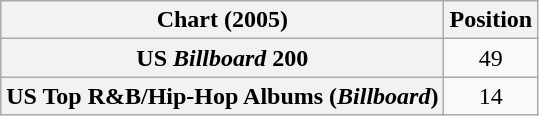<table class="wikitable sortable plainrowheaders" style="text-align:center;">
<tr>
<th scope="col">Chart (2005)</th>
<th scope="col">Position</th>
</tr>
<tr>
<th scope="row">US <em>Billboard</em> 200</th>
<td>49</td>
</tr>
<tr>
<th scope="row">US Top R&B/Hip-Hop Albums (<em>Billboard</em>)</th>
<td>14</td>
</tr>
</table>
